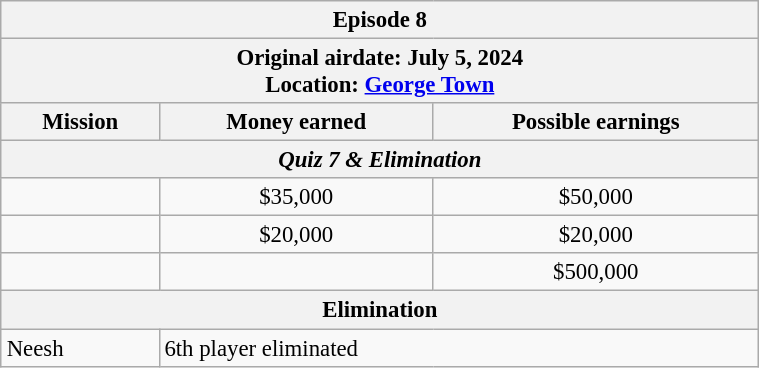<table class="wikitable" style="font-size: 95%; margin: 10px" align="right" width="40%">
<tr>
<th colspan=3>Episode 8</th>
</tr>
<tr>
<th colspan=3>Original airdate: July 5, 2024<br>Location: <a href='#'>George Town</a></th>
</tr>
<tr>
<th>Mission</th>
<th>Money earned</th>
<th>Possible earnings</th>
</tr>
<tr>
<th colspan=3><em>Quiz 7 & Elimination</em></th>
</tr>
<tr>
<td></td>
<td align="center">$35,000</td>
<td align="center">$50,000</td>
</tr>
<tr>
<td></td>
<td align="center">$20,000</td>
<td align="center">$20,000</td>
</tr>
<tr>
<td><strong></strong></td>
<td align="center"><strong></strong></td>
<td align="center">$500,000</td>
</tr>
<tr>
<th colspan=3>Elimination</th>
</tr>
<tr>
<td>Neesh</td>
<td colspan=2>6th player eliminated</td>
</tr>
</table>
